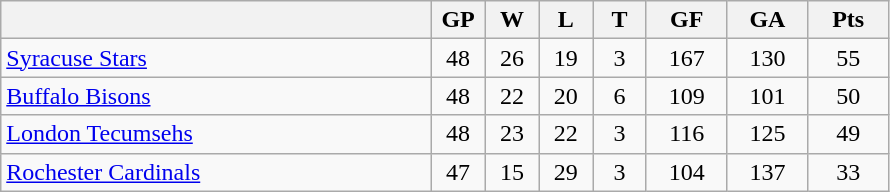<table class="wikitable">
<tr>
<th width="40%"></th>
<th width="5%">GP</th>
<th width="5%">W</th>
<th width="5%">L</th>
<th width="5%">T</th>
<th width="7.5%">GF</th>
<th width="7.5%">GA</th>
<th width="7.5%">Pts</th>
</tr>
<tr align="center">
<td align="left"><a href='#'>Syracuse Stars</a></td>
<td>48</td>
<td>26</td>
<td>19</td>
<td>3</td>
<td>167</td>
<td>130</td>
<td>55</td>
</tr>
<tr align="center">
<td align="left"><a href='#'>Buffalo Bisons</a></td>
<td>48</td>
<td>22</td>
<td>20</td>
<td>6</td>
<td>109</td>
<td>101</td>
<td>50</td>
</tr>
<tr align="center">
<td align="left"><a href='#'>London Tecumsehs</a></td>
<td>48</td>
<td>23</td>
<td>22</td>
<td>3</td>
<td>116</td>
<td>125</td>
<td>49</td>
</tr>
<tr align="center">
<td align="left"><a href='#'>Rochester Cardinals</a></td>
<td>47</td>
<td>15</td>
<td>29</td>
<td>3</td>
<td>104</td>
<td>137</td>
<td>33</td>
</tr>
</table>
